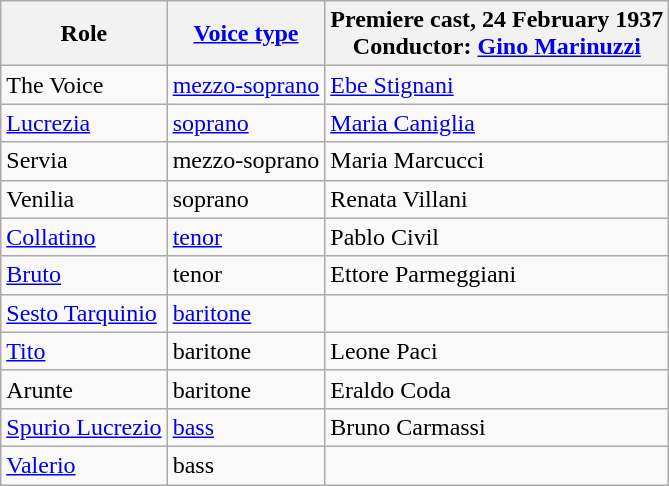<table class=wikitable>
<tr>
<th>Role</th>
<th><a href='#'>Voice type</a></th>
<th>Premiere cast, 24 February 1937<br>Conductor: <a href='#'>Gino Marinuzzi</a></th>
</tr>
<tr>
<td>The Voice</td>
<td><a href='#'>mezzo-soprano</a></td>
<td><a href='#'>Ebe Stignani</a></td>
</tr>
<tr>
<td><a href='#'>Lucrezia</a></td>
<td><a href='#'>soprano</a></td>
<td><a href='#'>Maria Caniglia</a></td>
</tr>
<tr>
<td>Servia</td>
<td>mezzo-soprano</td>
<td>Maria Marcucci</td>
</tr>
<tr>
<td>Venilia</td>
<td>soprano</td>
<td>Renata Villani</td>
</tr>
<tr>
<td><a href='#'>Collatino</a></td>
<td><a href='#'>tenor</a></td>
<td>Pablo Civil</td>
</tr>
<tr>
<td><a href='#'>Bruto</a></td>
<td>tenor</td>
<td>Ettore Parmeggiani</td>
</tr>
<tr>
<td><a href='#'>Sesto Tarquinio</a></td>
<td><a href='#'>baritone</a></td>
<td></td>
</tr>
<tr>
<td><a href='#'>Tito</a></td>
<td>baritone</td>
<td>Leone Paci</td>
</tr>
<tr>
<td>Arunte</td>
<td>baritone</td>
<td>Eraldo Coda</td>
</tr>
<tr>
<td><a href='#'>Spurio Lucrezio</a></td>
<td><a href='#'>bass</a></td>
<td>Bruno Carmassi</td>
</tr>
<tr>
<td><a href='#'>Valerio</a></td>
<td>bass</td>
<td></td>
</tr>
</table>
